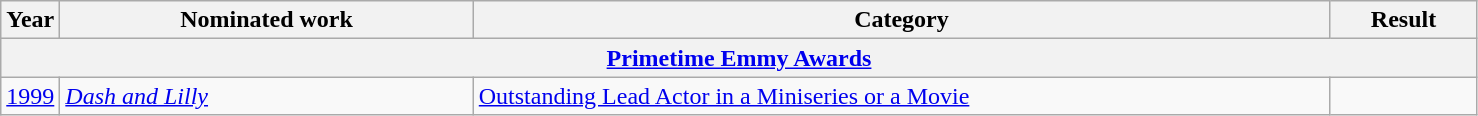<table class=wikitable>
<tr>
<th width=4%>Year</th>
<th width=28%>Nominated work</th>
<th width=58%>Category</th>
<th width=10%>Result</th>
</tr>
<tr>
<th colspan=4><a href='#'>Primetime Emmy Awards</a></th>
</tr>
<tr>
<td><a href='#'>1999</a></td>
<td><em><a href='#'>Dash and Lilly</a></em></td>
<td><a href='#'>Outstanding Lead Actor in a Miniseries or a Movie</a></td>
<td></td>
</tr>
</table>
